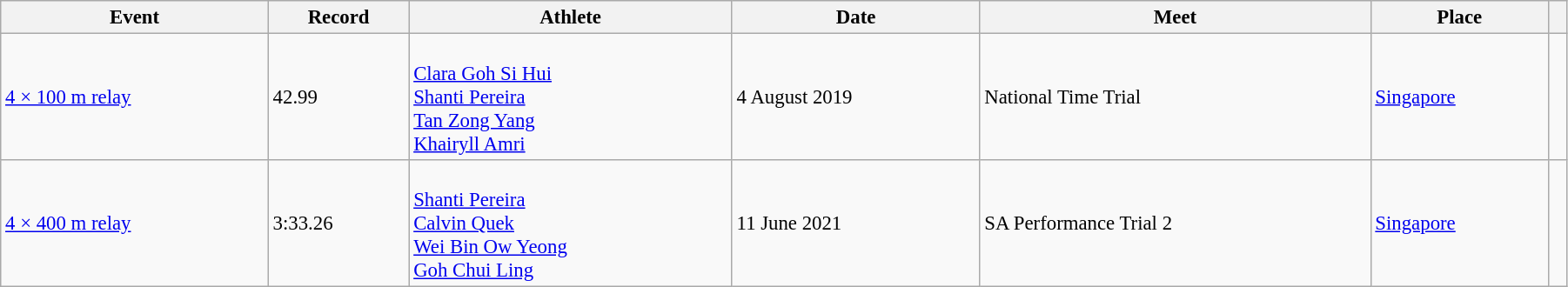<table class="wikitable" style="font-size: 95%; width: 95%;">
<tr>
<th>Event</th>
<th>Record</th>
<th>Athlete</th>
<th>Date</th>
<th>Meet</th>
<th>Place</th>
<th></th>
</tr>
<tr>
<td><a href='#'>4 × 100 m relay</a></td>
<td>42.99</td>
<td><br><a href='#'>Clara Goh Si Hui</a><br><a href='#'>Shanti Pereira</a><br><a href='#'>Tan Zong Yang</a><br><a href='#'>Khairyll Amri</a></td>
<td>4 August 2019</td>
<td>National Time Trial</td>
<td><a href='#'>Singapore</a></td>
<td></td>
</tr>
<tr>
<td><a href='#'>4 × 400 m relay</a></td>
<td>3:33.26</td>
<td><br><a href='#'>Shanti Pereira</a><br><a href='#'>Calvin Quek</a><br><a href='#'>Wei Bin Ow Yeong</a><br><a href='#'>Goh Chui Ling</a></td>
<td>11 June 2021</td>
<td>SA Performance Trial 2</td>
<td><a href='#'>Singapore</a></td>
<td></td>
</tr>
</table>
